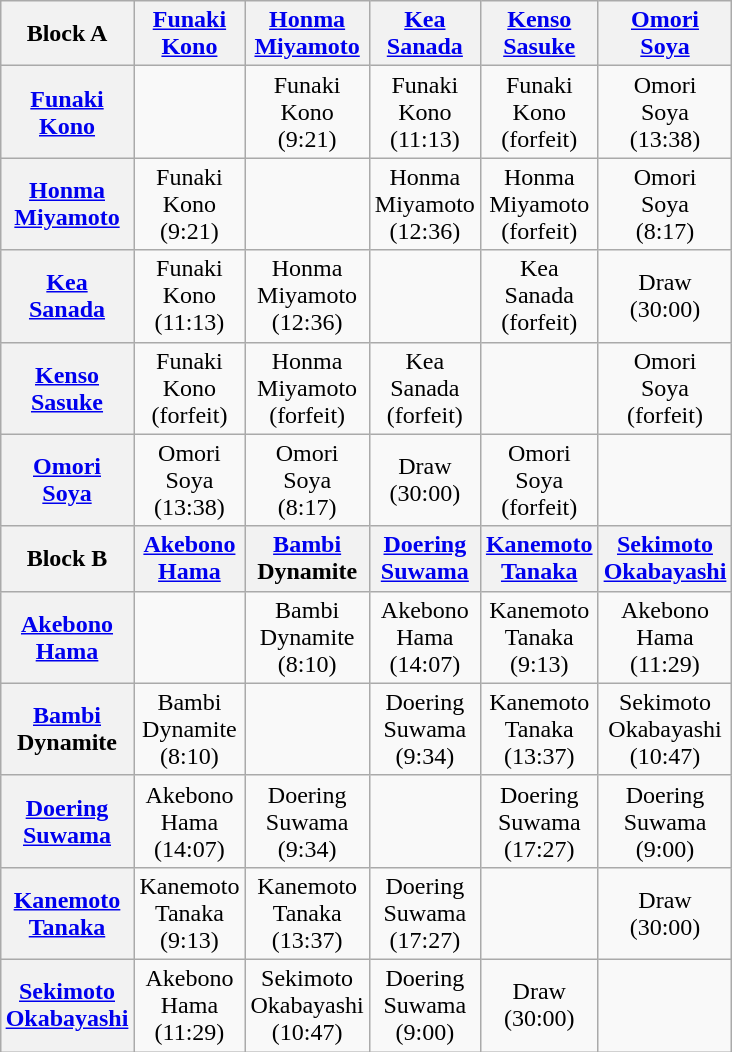<table class="wikitable" style="text-align:center; margin: 1em auto 1em auto">
<tr>
<th>Block A</th>
<th><a href='#'>Funaki</a><br><a href='#'>Kono</a></th>
<th><a href='#'>Honma</a><br><a href='#'>Miyamoto</a></th>
<th><a href='#'>Kea</a><br><a href='#'>Sanada</a></th>
<th><a href='#'>Kenso</a><br><a href='#'>Sasuke</a></th>
<th><a href='#'>Omori</a><br><a href='#'>Soya</a></th>
</tr>
<tr align="center">
<th><a href='#'>Funaki</a><br><a href='#'>Kono</a></th>
<td></td>
<td>Funaki<br>Kono<br>(9:21)</td>
<td>Funaki<br>Kono<br>(11:13)</td>
<td>Funaki<br>Kono<br>(forfeit)</td>
<td>Omori<br>Soya<br>(13:38)</td>
</tr>
<tr align="center">
<th><a href='#'>Honma</a><br><a href='#'>Miyamoto</a></th>
<td>Funaki<br>Kono<br>(9:21)</td>
<td></td>
<td>Honma<br>Miyamoto<br>(12:36)</td>
<td>Honma<br>Miyamoto<br>(forfeit)</td>
<td>Omori<br>Soya<br>(8:17)</td>
</tr>
<tr align="center">
<th><a href='#'>Kea</a><br><a href='#'>Sanada</a></th>
<td>Funaki<br>Kono<br>(11:13)</td>
<td>Honma<br>Miyamoto<br>(12:36)</td>
<td></td>
<td>Kea<br>Sanada<br>(forfeit)</td>
<td>Draw<br>(30:00)</td>
</tr>
<tr align="center">
<th><a href='#'>Kenso</a><br><a href='#'>Sasuke</a></th>
<td>Funaki<br>Kono<br>(forfeit)</td>
<td>Honma<br>Miyamoto<br>(forfeit)</td>
<td>Kea<br>Sanada<br>(forfeit)</td>
<td></td>
<td>Omori<br>Soya<br>(forfeit)</td>
</tr>
<tr align="center">
<th><a href='#'>Omori</a><br><a href='#'>Soya</a></th>
<td>Omori<br>Soya<br>(13:38)</td>
<td>Omori<br>Soya<br>(8:17)</td>
<td>Draw<br>(30:00)</td>
<td>Omori<br>Soya<br>(forfeit)</td>
<td></td>
</tr>
<tr align="center">
<th>Block B</th>
<th><a href='#'>Akebono</a><br><a href='#'>Hama</a></th>
<th><a href='#'>Bambi</a><br>Dynamite</th>
<th><a href='#'>Doering</a><br><a href='#'>Suwama</a></th>
<th><a href='#'>Kanemoto</a><br><a href='#'>Tanaka</a></th>
<th><a href='#'>Sekimoto</a><br><a href='#'>Okabayashi</a></th>
</tr>
<tr align="center">
<th><a href='#'>Akebono</a><br><a href='#'>Hama</a></th>
<td></td>
<td>Bambi<br>Dynamite<br>(8:10)</td>
<td>Akebono<br>Hama<br>(14:07)</td>
<td>Kanemoto<br>Tanaka<br>(9:13)</td>
<td>Akebono<br>Hama<br>(11:29)</td>
</tr>
<tr align="center">
<th><a href='#'>Bambi</a><br>Dynamite</th>
<td>Bambi<br>Dynamite<br>(8:10)</td>
<td></td>
<td>Doering<br>Suwama<br>(9:34)</td>
<td>Kanemoto<br>Tanaka<br>(13:37)</td>
<td>Sekimoto<br>Okabayashi<br>(10:47)</td>
</tr>
<tr align="center">
<th><a href='#'>Doering</a><br><a href='#'>Suwama</a></th>
<td>Akebono<br>Hama<br>(14:07)</td>
<td>Doering<br>Suwama<br>(9:34)</td>
<td></td>
<td>Doering<br>Suwama<br>(17:27)</td>
<td>Doering<br>Suwama<br>(9:00)</td>
</tr>
<tr align="center">
<th><a href='#'>Kanemoto</a><br><a href='#'>Tanaka</a></th>
<td>Kanemoto<br>Tanaka<br>(9:13)</td>
<td>Kanemoto<br>Tanaka<br>(13:37)</td>
<td>Doering<br>Suwama<br>(17:27)</td>
<td></td>
<td>Draw<br>(30:00)</td>
</tr>
<tr align="center">
<th><a href='#'>Sekimoto</a><br><a href='#'>Okabayashi</a></th>
<td>Akebono<br>Hama<br>(11:29)</td>
<td>Sekimoto<br>Okabayashi<br>(10:47)</td>
<td>Doering<br>Suwama<br>(9:00)</td>
<td>Draw<br>(30:00)</td>
<td></td>
</tr>
</table>
